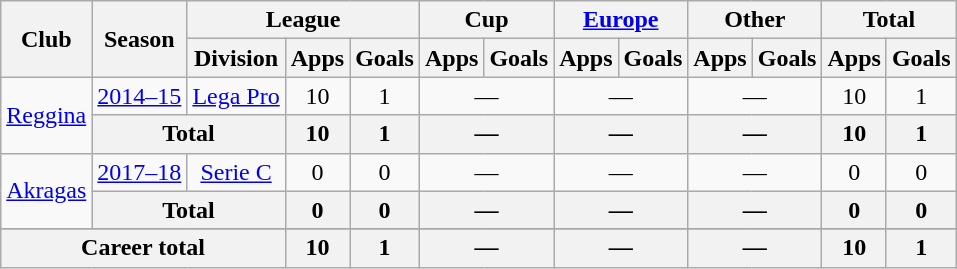<table class="wikitable" style="text-align:center">
<tr>
<th rowspan="2">Club</th>
<th rowspan="2">Season</th>
<th colspan="3">League</th>
<th colspan="2">Cup</th>
<th colspan="2"><a href='#'>Europe</a></th>
<th colspan="2">Other</th>
<th colspan="2">Total</th>
</tr>
<tr>
<th>Division</th>
<th>Apps</th>
<th>Goals</th>
<th>Apps</th>
<th>Goals</th>
<th>Apps</th>
<th>Goals</th>
<th>Apps</th>
<th>Goals</th>
<th>Apps</th>
<th>Goals</th>
</tr>
<tr>
<td rowspan="2" valign="center"><a href='#'>Reggina</a></td>
<td><a href='#'>2014–15</a></td>
<td rowspan="1"><a href='#'>Lega Pro</a></td>
<td>10</td>
<td>1</td>
<td colspan="2">—</td>
<td colspan="2">—</td>
<td colspan="2">—</td>
<td>10</td>
<td>1</td>
</tr>
<tr>
<th colspan="2" valign="center">Total</th>
<th>10</th>
<th>1</th>
<th colspan="2">—</th>
<th colspan="2">—</th>
<th colspan="2">—</th>
<th>10</th>
<th>1</th>
</tr>
<tr>
<td rowspan="2" valign="center"><a href='#'>Akragas</a></td>
<td><a href='#'>2017–18</a></td>
<td rowspan="1"><a href='#'>Serie C</a></td>
<td>0</td>
<td>0</td>
<td colspan="2">—</td>
<td colspan="2">—</td>
<td colspan="2">—</td>
<td>0</td>
<td>0</td>
</tr>
<tr>
<th colspan="2" valign="center">Total</th>
<th>0</th>
<th>0</th>
<th colspan="2">—</th>
<th colspan="2">—</th>
<th colspan="2">—</th>
<th>0</th>
<th>0</th>
</tr>
<tr>
</tr>
<tr>
<th colspan="3">Career total</th>
<th>10</th>
<th>1</th>
<th colspan="2">—</th>
<th colspan="2">—</th>
<th colspan="2">—</th>
<th>10</th>
<th>1</th>
</tr>
</table>
